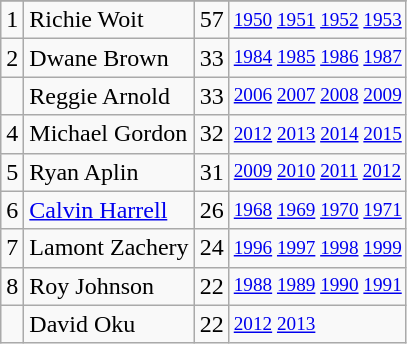<table class="wikitable">
<tr>
</tr>
<tr>
<td>1</td>
<td>Richie Woit</td>
<td>57</td>
<td style="font-size:80%;"><a href='#'>1950</a> <a href='#'>1951</a> <a href='#'>1952</a> <a href='#'>1953</a></td>
</tr>
<tr>
<td>2</td>
<td>Dwane Brown</td>
<td>33</td>
<td style="font-size:80%;"><a href='#'>1984</a> <a href='#'>1985</a> <a href='#'>1986</a> <a href='#'>1987</a></td>
</tr>
<tr>
<td></td>
<td>Reggie Arnold</td>
<td>33</td>
<td style="font-size:80%;"><a href='#'>2006</a> <a href='#'>2007</a> <a href='#'>2008</a> <a href='#'>2009</a></td>
</tr>
<tr>
<td>4</td>
<td>Michael Gordon</td>
<td>32</td>
<td style="font-size:80%;"><a href='#'>2012</a> <a href='#'>2013</a> <a href='#'>2014</a> <a href='#'>2015</a></td>
</tr>
<tr>
<td>5</td>
<td>Ryan Aplin</td>
<td>31</td>
<td style="font-size:80%;"><a href='#'>2009</a> <a href='#'>2010</a> <a href='#'>2011</a> <a href='#'>2012</a></td>
</tr>
<tr>
<td>6</td>
<td><a href='#'>Calvin Harrell</a></td>
<td>26</td>
<td style="font-size:80%;"><a href='#'>1968</a> <a href='#'>1969</a> <a href='#'>1970</a> <a href='#'>1971</a></td>
</tr>
<tr>
<td>7</td>
<td>Lamont Zachery</td>
<td>24</td>
<td style="font-size:80%;"><a href='#'>1996</a> <a href='#'>1997</a> <a href='#'>1998</a> <a href='#'>1999</a></td>
</tr>
<tr>
<td>8</td>
<td>Roy Johnson</td>
<td>22</td>
<td style="font-size:80%;"><a href='#'>1988</a> <a href='#'>1989</a> <a href='#'>1990</a> <a href='#'>1991</a></td>
</tr>
<tr>
<td></td>
<td>David Oku</td>
<td>22</td>
<td style="font-size:80%;"><a href='#'>2012</a> <a href='#'>2013</a></td>
</tr>
</table>
